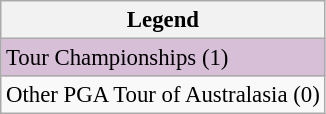<table class="wikitable" style="font-size:95%;">
<tr>
<th>Legend</th>
</tr>
<tr style="background:thistle;">
<td>Tour Championships (1)</td>
</tr>
<tr>
<td>Other PGA Tour of Australasia (0)</td>
</tr>
</table>
